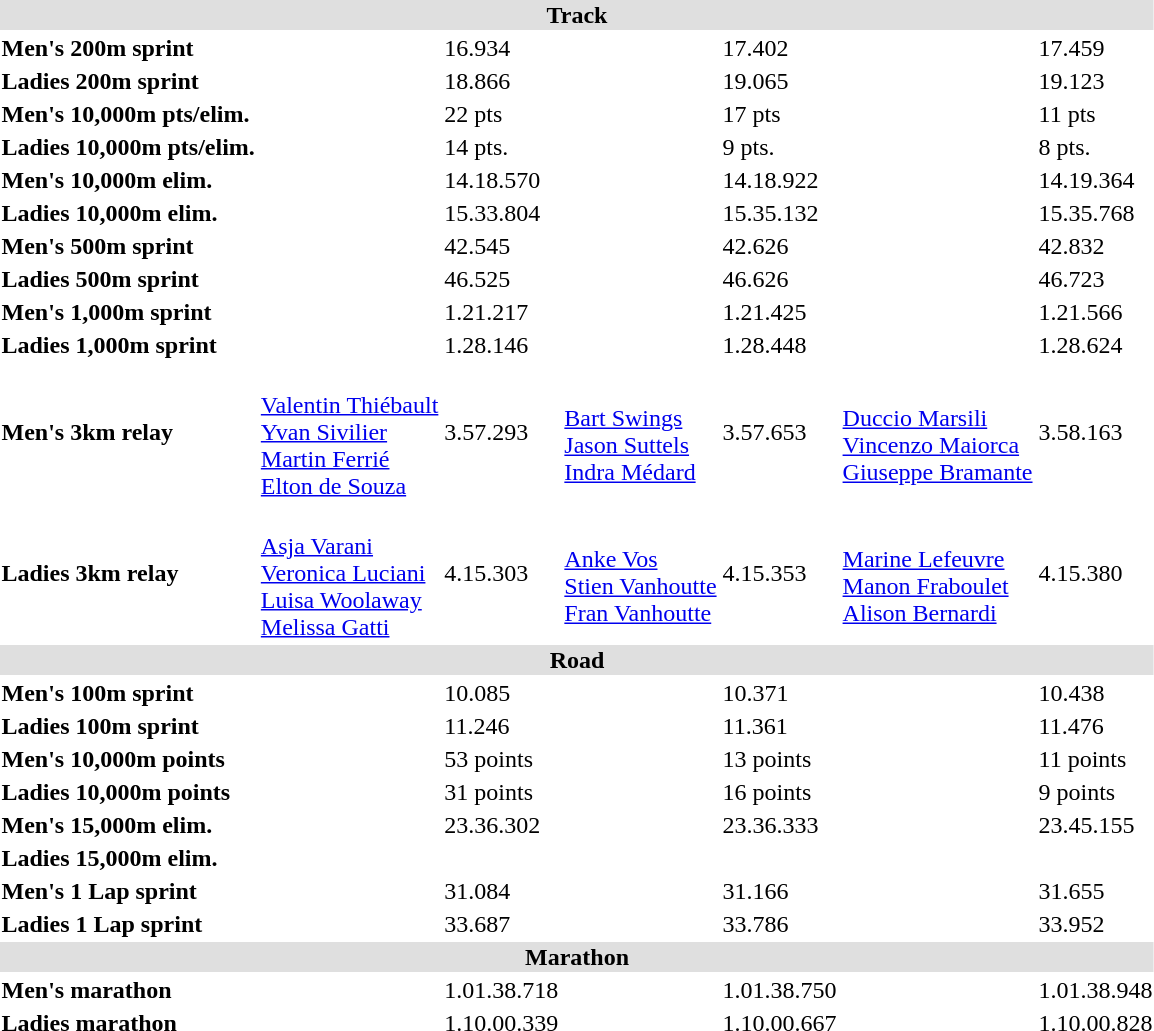<table>
<tr bgcolor="DFDFDF">
<td colspan="7" align="center"><strong>Track</strong></td>
</tr>
<tr>
<th scope=row style="text-align:left">Men's 200m sprint</th>
<td></td>
<td>16.934</td>
<td></td>
<td>17.402</td>
<td></td>
<td>17.459</td>
</tr>
<tr>
<th scope=row style="text-align:left">Ladies 200m sprint</th>
<td></td>
<td>18.866</td>
<td></td>
<td>19.065</td>
<td></td>
<td>19.123</td>
</tr>
<tr>
<th scope=row style="text-align:left">Men's 10,000m pts/elim.</th>
<td></td>
<td>22 pts</td>
<td></td>
<td>17 pts</td>
<td></td>
<td>11 pts</td>
</tr>
<tr>
<th nowrap scope=row style="text-align:left">Ladies 10,000m pts/elim.</th>
<td></td>
<td>14 pts.</td>
<td></td>
<td>9 pts.</td>
<td></td>
<td>8 pts.</td>
</tr>
<tr>
<th scope=row style="text-align:left">Men's 10,000m elim.</th>
<td></td>
<td>14.18.570</td>
<td></td>
<td>14.18.922</td>
<td></td>
<td>14.19.364</td>
</tr>
<tr>
<th scope=row style="text-align:left">Ladies 10,000m elim.</th>
<td></td>
<td>15.33.804</td>
<td></td>
<td>15.35.132</td>
<td></td>
<td>15.35.768</td>
</tr>
<tr>
<th scope=row style="text-align:left">Men's 500m sprint</th>
<td></td>
<td>42.545</td>
<td></td>
<td>42.626</td>
<td></td>
<td>42.832</td>
</tr>
<tr>
<th scope=row style="text-align:left">Ladies 500m sprint</th>
<td></td>
<td>46.525</td>
<td></td>
<td>46.626</td>
<td></td>
<td>46.723</td>
</tr>
<tr>
<th scope=row style="text-align:left">Men's 1,000m sprint</th>
<td></td>
<td>1.21.217</td>
<td></td>
<td>1.21.425</td>
<td></td>
<td>1.21.566</td>
</tr>
<tr>
<th scope=row style="text-align:left">Ladies 1,000m sprint</th>
<td></td>
<td>1.28.146</td>
<td></td>
<td>1.28.448</td>
<td></td>
<td>1.28.624</td>
</tr>
<tr>
<th scope=row style="text-align:left">Men's 3km relay</th>
<td><br><a href='#'>Valentin Thiébault</a><br><a href='#'>Yvan Sivilier</a><br><a href='#'>Martin Ferrié</a><br><a href='#'>Elton de Souza</a></td>
<td>3.57.293</td>
<td><br><a href='#'>Bart Swings</a><br><a href='#'>Jason Suttels</a><br><a href='#'>Indra Médard</a></td>
<td>3.57.653</td>
<td><br><a href='#'>Duccio Marsili</a><br><a href='#'>Vincenzo Maiorca</a><br><a href='#'>Giuseppe Bramante</a></td>
<td>3.58.163</td>
</tr>
<tr>
<th scope=row style="text-align:left">Ladies 3km relay</th>
<td><br><a href='#'>Asja Varani</a><br><a href='#'>Veronica Luciani</a><br><a href='#'>Luisa Woolaway</a><br><a href='#'>Melissa Gatti</a></td>
<td>4.15.303</td>
<td><br><a href='#'>Anke Vos</a><br><a href='#'>Stien Vanhoutte</a><br><a href='#'>Fran Vanhoutte</a></td>
<td>4.15.353</td>
<td><br><a href='#'>Marine Lefeuvre</a><br><a href='#'>Manon Fraboulet</a><br><a href='#'>Alison Bernardi</a></td>
<td>4.15.380</td>
</tr>
<tr bgcolor="DFDFDF">
<td colspan="7" align="center"><strong>Road</strong></td>
</tr>
<tr>
<th scope=row style="text-align:left">Men's 100m sprint</th>
<td></td>
<td>10.085</td>
<td></td>
<td>10.371</td>
<td></td>
<td>10.438</td>
</tr>
<tr>
<th scope=row style="text-align:left">Ladies 100m sprint</th>
<td></td>
<td>11.246</td>
<td></td>
<td>11.361</td>
<td></td>
<td>11.476</td>
</tr>
<tr>
<th scope=row style="text-align:left">Men's 10,000m points</th>
<td></td>
<td>53 points</td>
<td></td>
<td>13 points</td>
<td></td>
<td>11 points</td>
</tr>
<tr>
<th scope=row style="text-align:left">Ladies 10,000m points</th>
<td></td>
<td>31 points</td>
<td></td>
<td>16 points</td>
<td></td>
<td>9 points</td>
</tr>
<tr>
<th scope=row style="text-align:left">Men's 15,000m elim.</th>
<td></td>
<td>23.36.302</td>
<td></td>
<td>23.36.333</td>
<td></td>
<td>23.45.155</td>
</tr>
<tr>
<th scope=row style="text-align:left">Ladies 15,000m elim.</th>
<td></td>
<td></td>
<td></td>
<td></td>
<td></td>
<td></td>
</tr>
<tr>
<th scope=row style="text-align:left">Men's 1 Lap sprint</th>
<td></td>
<td>31.084</td>
<td></td>
<td>31.166</td>
<td></td>
<td>31.655</td>
</tr>
<tr>
<th scope=row style="text-align:left">Ladies 1 Lap sprint</th>
<td></td>
<td>33.687</td>
<td></td>
<td>33.786</td>
<td></td>
<td>33.952</td>
</tr>
<tr bgcolor="DFDFDF">
<td colspan="7" align="center"><strong>Marathon</strong></td>
</tr>
<tr>
<th scope=row style="text-align:left">Men's marathon</th>
<td></td>
<td>1.01.38.718</td>
<td></td>
<td>1.01.38.750</td>
<td></td>
<td>1.01.38.948</td>
</tr>
<tr>
<th scope=row style="text-align:left">Ladies marathon</th>
<td></td>
<td>1.10.00.339</td>
<td></td>
<td>1.10.00.667</td>
<td></td>
<td>1.10.00.828</td>
</tr>
</table>
